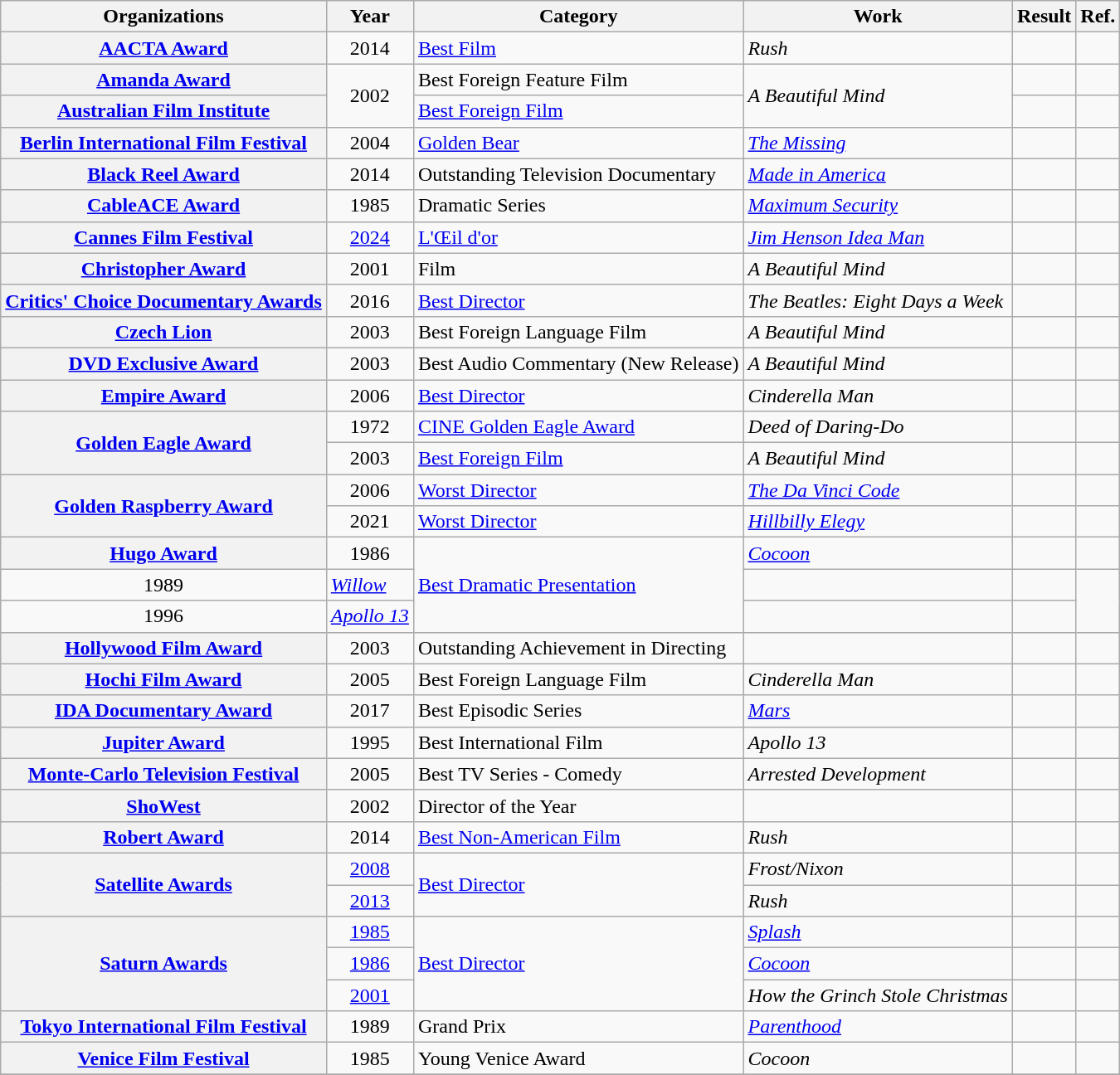<table class="wikitable sortable plainrowheaders">
<tr>
<th>Organizations</th>
<th>Year</th>
<th>Category</th>
<th>Work</th>
<th>Result</th>
<th class="unsortable">Ref.</th>
</tr>
<tr>
<th rowspan="1" scope="row"><a href='#'>AACTA Award</a></th>
<td style="text-align:center;">2014</td>
<td><a href='#'>Best Film</a></td>
<td rowspan="1"><em>Rush</em></td>
<td></td>
<td style="text-align:center;"></td>
</tr>
<tr>
<th rowspan="1" scope="row"><a href='#'>Amanda Award</a></th>
<td style="text-align:center;", rowspan="2">2002</td>
<td>Best Foreign Feature Film</td>
<td rowspan="2"><em>A Beautiful Mind</em></td>
<td></td>
<td style="text-align:center;"></td>
</tr>
<tr>
<th rowspan="1" scope="row"><a href='#'>Australian Film Institute</a></th>
<td><a href='#'>Best Foreign Film</a></td>
<td></td>
<td style="text-align:center;"></td>
</tr>
<tr>
<th rowspan="1" scope="row"><a href='#'>Berlin International Film Festival</a></th>
<td style="text-align:center;">2004</td>
<td><a href='#'>Golden Bear</a></td>
<td><em><a href='#'>The Missing</a></em></td>
<td></td>
<td style="text-align:center;"></td>
</tr>
<tr>
<th rowspan="1" scope="row"><a href='#'>Black Reel Award</a></th>
<td style="text-align:center;", rowspan="1">2014</td>
<td>Outstanding Television Documentary</td>
<td><em><a href='#'>Made in America</a></em></td>
<td></td>
<td style="text-align:center;"></td>
</tr>
<tr>
<th rowspan="1" scope="row"><a href='#'>CableACE Award</a></th>
<td style="text-align:center;">1985</td>
<td>Dramatic Series</td>
<td><em><a href='#'>Maximum Security</a></em></td>
<td></td>
<td style="text-align:center;"></td>
</tr>
<tr>
<th rowspan="1" scope="row"><a href='#'>Cannes Film Festival</a></th>
<td style="text-align:center;"><a href='#'>2024</a></td>
<td><a href='#'>L'Œil d'or</a></td>
<td><em><a href='#'>Jim Henson Idea Man</a></em></td>
<td></td>
<td style="text-align:center;"></td>
</tr>
<tr>
<th rowspan="1" scope="row"><a href='#'>Christopher Award</a></th>
<td style="text-align:center;">2001</td>
<td>Film</td>
<td><em>A Beautiful Mind</em></td>
<td></td>
<td style="text-align:center;"></td>
</tr>
<tr>
<th rowspan="1" scope="row"><a href='#'>Critics' Choice Documentary Awards</a></th>
<td style="text-align:center;">2016</td>
<td><a href='#'>Best Director</a></td>
<td><em>The Beatles: Eight Days a Week</em></td>
<td></td>
<td style="text-align:center;"></td>
</tr>
<tr>
<th rowspan="1" scope="row"><a href='#'>Czech Lion</a></th>
<td style="text-align:center;">2003</td>
<td>Best Foreign Language Film</td>
<td><em>A Beautiful Mind</em></td>
<td></td>
<td style="text-align:center;"></td>
</tr>
<tr>
<th rowspan="1" scope="row"><a href='#'>DVD Exclusive Award</a></th>
<td style="text-align:center;">2003</td>
<td>Best Audio Commentary (New Release)</td>
<td><em>A Beautiful Mind</em></td>
<td></td>
<td style="text-align:center;"></td>
</tr>
<tr>
<th rowspan="1" scope="row"><a href='#'>Empire Award</a></th>
<td style="text-align:center;">2006</td>
<td><a href='#'>Best Director</a></td>
<td><em>Cinderella Man</em></td>
<td></td>
<td style="text-align:center;"></td>
</tr>
<tr>
<th rowspan="2" scope="row"><a href='#'>Golden Eagle Award</a></th>
<td style="text-align:center;">1972</td>
<td><a href='#'>CINE Golden Eagle Award</a></td>
<td><em>Deed of Daring-Do</em></td>
<td></td>
<td style="text-align:center;"></td>
</tr>
<tr>
<td style="text-align:center;">2003</td>
<td><a href='#'>Best Foreign Film</a></td>
<td><em>A Beautiful Mind</em></td>
<td></td>
<td style="text-align:center;"></td>
</tr>
<tr>
<th rowspan="2" scope="row"><a href='#'>Golden Raspberry Award</a></th>
<td style="text-align:center;">2006</td>
<td><a href='#'>Worst Director</a></td>
<td><em><a href='#'>The Da Vinci Code</a></em></td>
<td></td>
<td style="text-align:center;"></td>
</tr>
<tr>
<td style="text-align:center;">2021</td>
<td><a href='#'>Worst Director</a></td>
<td><em><a href='#'>Hillbilly Elegy</a></em></td>
<td></td>
<td style="text-align:center;"></td>
</tr>
<tr>
<th rowspan="1" scope="row", rowspan="3"><a href='#'>Hugo Award</a></th>
<td style="text-align:center;">1986</td>
<td rowspan=3><a href='#'>Best Dramatic Presentation</a></td>
<td><em><a href='#'>Cocoon</a></em></td>
<td></td>
<td style="text-align:center;"></td>
</tr>
<tr>
<td style="text-align:center;">1989</td>
<td><em><a href='#'>Willow</a></em></td>
<td></td>
<td style="text-align:center;"></td>
</tr>
<tr>
<td style="text-align:center;">1996</td>
<td><em><a href='#'>Apollo 13</a></em></td>
<td></td>
<td style="text-align:center;"></td>
</tr>
<tr>
<th rowspan="1" scope="row"><a href='#'>Hollywood Film Award</a></th>
<td style="text-align:center;">2003</td>
<td>Outstanding Achievement in Directing</td>
<td></td>
<td></td>
<td style="text-align:center;"></td>
</tr>
<tr>
<th rowspan="1" scope="row"><a href='#'>Hochi Film Award</a></th>
<td style="text-align:center;">2005</td>
<td>Best Foreign Language Film</td>
<td rowspan="1"><em>Cinderella Man</em></td>
<td></td>
<td style="text-align:center;"></td>
</tr>
<tr>
<th rowspan="1" scope="row"><a href='#'>IDA Documentary Award</a></th>
<td style="text-align:center;">2017</td>
<td>Best Episodic Series</td>
<td><em><a href='#'>Mars</a></em></td>
<td></td>
<td style="text-align:center;"></td>
</tr>
<tr>
<th rowspan="1" scope="row"><a href='#'>Jupiter Award</a></th>
<td style="text-align:center;">1995</td>
<td>Best International Film</td>
<td rowspan=1><em>Apollo 13</em></td>
<td></td>
<td style="text-align:center;"></td>
</tr>
<tr>
<th rowspan="1" scope="row"><a href='#'>Monte-Carlo Television Festival</a></th>
<td style="text-align:center;">2005</td>
<td>Best TV Series - Comedy</td>
<td><em>Arrested Development</em></td>
<td></td>
<td style="text-align:center;"></td>
</tr>
<tr>
<th rowspan="1" scope="row"><a href='#'>ShoWest</a></th>
<td style="text-align:center;">2002</td>
<td>Director of the Year</td>
<td></td>
<td></td>
<td style="text-align:center;"></td>
</tr>
<tr>
<th rowspan="1" scope="row"><a href='#'>Robert Award</a></th>
<td style="text-align:center;">2014</td>
<td><a href='#'>Best Non-American Film</a></td>
<td><em>Rush</em></td>
<td></td>
<td style="text-align:center;"></td>
</tr>
<tr>
<th rowspan="2" scope="row"><a href='#'>Satellite Awards</a></th>
<td style="text-align:center;"><a href='#'>2008</a></td>
<td rowspan="2"><a href='#'>Best Director</a></td>
<td><em>Frost/Nixon</em></td>
<td></td>
<td style="text-align:center;"></td>
</tr>
<tr>
<td style="text-align:center;"><a href='#'>2013</a></td>
<td><em>Rush</em></td>
<td></td>
<td style="text-align:center;"></td>
</tr>
<tr>
<th rowspan="3" scope="row"><a href='#'>Saturn Awards</a></th>
<td style="text-align:center;"><a href='#'>1985</a></td>
<td rowspan="3"><a href='#'>Best Director</a></td>
<td><em><a href='#'>Splash</a></em></td>
<td></td>
<td style="text-align:center;"></td>
</tr>
<tr>
<td style="text-align:center;"><a href='#'>1986</a></td>
<td><em><a href='#'>Cocoon</a></em></td>
<td></td>
<td style="text-align:center;"></td>
</tr>
<tr>
<td style="text-align:center;"><a href='#'>2001</a></td>
<td><em>How the Grinch Stole Christmas</em></td>
<td></td>
<td style="text-align:center;"></td>
</tr>
<tr>
<th rowspan="1" scope="row"><a href='#'>Tokyo International Film Festival</a></th>
<td style="text-align:center;">1989</td>
<td>Grand Prix</td>
<td><em><a href='#'>Parenthood</a></em></td>
<td></td>
<td style="text-align:center;"></td>
</tr>
<tr>
<th rowspan="1" scope="row"><a href='#'>Venice Film Festival</a></th>
<td style="text-align:center;">1985</td>
<td>Young Venice Award</td>
<td><em>Cocoon</em></td>
<td></td>
<td style="text-align:center;"></td>
</tr>
<tr>
</tr>
</table>
